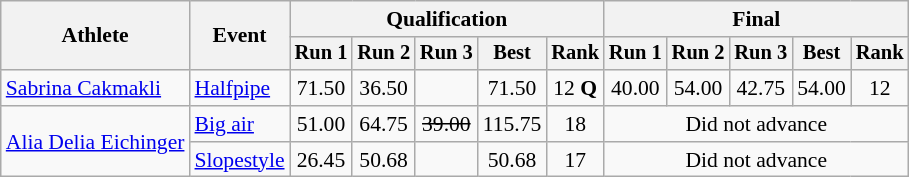<table class=wikitable style="font-size:90%; text-align:center">
<tr>
<th rowspan=2>Athlete</th>
<th rowspan=2>Event</th>
<th colspan=5>Qualification</th>
<th colspan=5>Final</th>
</tr>
<tr style=font-size:95%>
<th>Run 1</th>
<th>Run 2</th>
<th>Run 3</th>
<th>Best</th>
<th>Rank</th>
<th>Run 1</th>
<th>Run 2</th>
<th>Run 3</th>
<th>Best</th>
<th>Rank</th>
</tr>
<tr>
<td align=left><a href='#'>Sabrina Cakmakli</a></td>
<td align=left><a href='#'>Halfpipe</a></td>
<td>71.50</td>
<td>36.50</td>
<td></td>
<td>71.50</td>
<td>12 <strong>Q</strong></td>
<td>40.00</td>
<td>54.00</td>
<td>42.75</td>
<td>54.00</td>
<td>12</td>
</tr>
<tr>
<td align=left rowspan=2><a href='#'>Alia Delia Eichinger</a></td>
<td align=left><a href='#'>Big air</a></td>
<td>51.00</td>
<td>64.75</td>
<td><s>39.00</s></td>
<td>115.75</td>
<td>18</td>
<td colspan=5>Did not advance</td>
</tr>
<tr>
<td align=left><a href='#'>Slopestyle</a></td>
<td>26.45</td>
<td>50.68</td>
<td></td>
<td>50.68</td>
<td>17</td>
<td colspan=5>Did not advance</td>
</tr>
</table>
